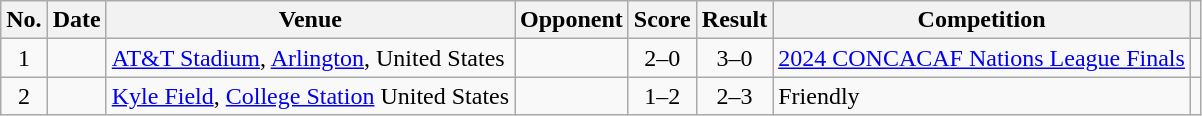<table class="wikitable sortable">
<tr>
<th scope="col">No.</th>
<th scope="col">Date</th>
<th scope="col">Venue</th>
<th scope="col">Opponent</th>
<th scope="col">Score</th>
<th scope="col">Result</th>
<th scope="col">Competition</th>
<th scope="col" class="unsortable"></th>
</tr>
<tr>
<td style="text-align:center">1</td>
<td></td>
<td><a href='#'>AT&T Stadium</a>, <a href='#'>Arlington</a>, United States</td>
<td></td>
<td align=center>2–0</td>
<td align=center>3–0</td>
<td><a href='#'>2024 CONCACAF Nations League Finals</a></td>
<td></td>
</tr>
<tr>
<td style="text-align:center">2</td>
<td></td>
<td><a href='#'>Kyle Field</a>, <a href='#'>College Station</a> United States</td>
<td></td>
<td align=center>1–2</td>
<td align=center>2–3</td>
<td>Friendly</td>
</tr>
</table>
